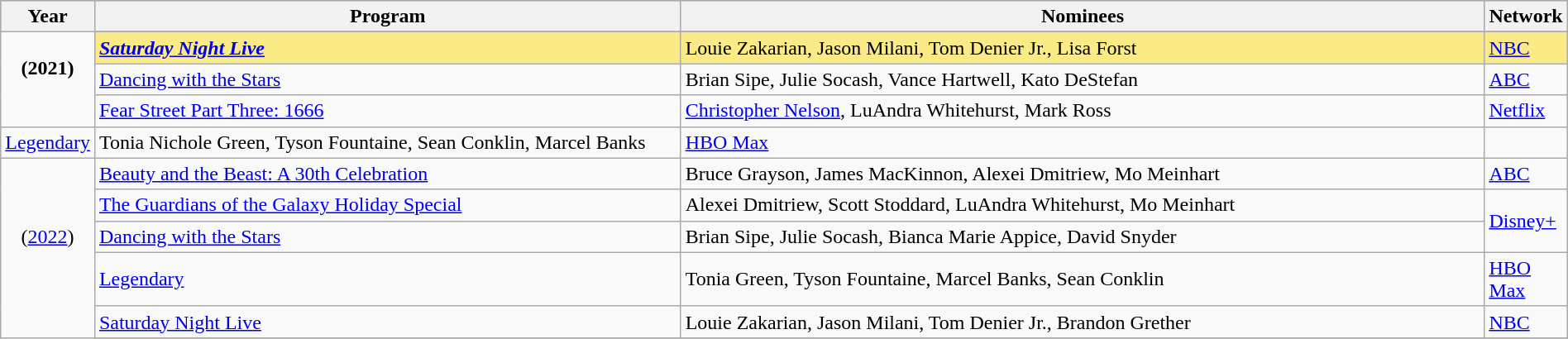<table class="wikitable" style="width:100%">
<tr bgcolor="#bebebe">
<th width="5%">Year</th>
<th width="40%">Program</th>
<th width="55%">Nominees</th>
<th width="5%">Network</th>
</tr>
<tr>
<td rowspan=5 style="text-align:center"><strong>(2021)</strong><br> <br> </td>
</tr>
<tr>
</tr>
<tr style="background:#FAEB86">
<td><strong><em><a href='#'>Saturday Night Live</a><em> <strong></td>
<td></strong>Louie Zakarian, Jason Milani, Tom Denier Jr., Lisa Forst<strong></td>
<td></strong><a href='#'>NBC</a><strong></td>
</tr>
<tr>
<td></em><a href='#'>Dancing with the Stars</a><em></td>
<td>Brian Sipe, Julie Socash, Vance Hartwell, Kato DeStefan</td>
<td><a href='#'>ABC</a></td>
</tr>
<tr>
<td></em><a href='#'>Fear Street Part Three: 1666</a><em></td>
<td><a href='#'>Christopher Nelson</a>, LuAndra Whitehurst, Mark Ross</td>
<td><a href='#'>Netflix</a></td>
</tr>
<tr>
<td></em><a href='#'>Legendary</a><em></td>
<td>Tonia Nichole Green, Tyson Fountaine, Sean Conklin, Marcel Banks</td>
<td><a href='#'>HBO Max</a></td>
</tr>
<tr>
<td rowspan=6 style="text-align:center"></strong>(<a href='#'>2022</a>)<strong><br><br></td>
<td></em><a href='#'>Beauty and the Beast: A 30th Celebration</a><em></td>
<td>Bruce Grayson, James MacKinnon, Alexei Dmitriew, Mo Meinhart</td>
<td><a href='#'>ABC</a></td>
</tr>
<tr>
<td></em></strong><a href='#'>The Guardians of the Galaxy Holiday Special</a><strong><em></td>
<td></strong>Alexei Dmitriew, Scott Stoddard, LuAndra Whitehurst, Mo Meinhart<strong></td>
<td rowspan="2"><a href='#'>Disney+</a></td>
</tr>
<tr>
<td></em><a href='#'>Dancing with the Stars</a><em></td>
<td>Brian Sipe, Julie Socash, Bianca Marie Appice, David Snyder</td>
</tr>
<tr>
<td></em><a href='#'>Legendary</a><em></td>
<td>Tonia Green, Tyson Fountaine, Marcel Banks, Sean Conklin</td>
<td><a href='#'>HBO Max</a></td>
</tr>
<tr>
<td></em><a href='#'>Saturday Night Live</a><em></td>
<td>Louie Zakarian, Jason Milani, Tom Denier Jr., Brandon Grether</td>
<td><a href='#'>NBC</a></td>
</tr>
<tr>
</tr>
</table>
